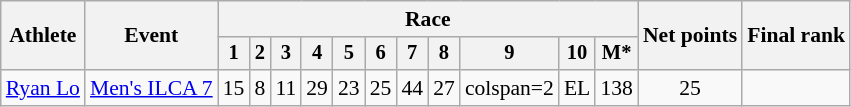<table class="wikitable" style="font-size:90%">
<tr>
<th rowspan="2">Athlete</th>
<th rowspan="2">Event</th>
<th colspan=11>Race</th>
<th rowspan=2>Net points</th>
<th rowspan=2>Final rank</th>
</tr>
<tr style="font-size:95%">
<th>1</th>
<th>2</th>
<th>3</th>
<th>4</th>
<th>5</th>
<th>6</th>
<th>7</th>
<th>8</th>
<th>9</th>
<th>10</th>
<th>M*</th>
</tr>
<tr align=center>
<td align=left><a href='#'>Ryan Lo</a></td>
<td align=left><a href='#'>Men's ILCA 7</a></td>
<td>15</td>
<td>8</td>
<td>11</td>
<td>29</td>
<td>23</td>
<td>25</td>
<td>44 </td>
<td>27</td>
<td>colspan=2 </td>
<td>EL</td>
<td>138</td>
<td>25</td>
</tr>
</table>
